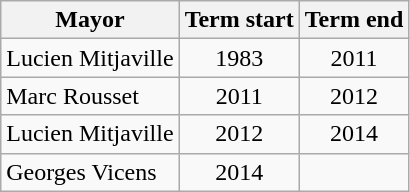<table class="wikitable">
<tr>
<th>Mayor</th>
<th>Term start</th>
<th>Term end</th>
</tr>
<tr>
<td>Lucien Mitjaville</td>
<td align=center>1983</td>
<td align=center>2011</td>
</tr>
<tr>
<td>Marc Rousset</td>
<td align=center>2011</td>
<td align=center>2012</td>
</tr>
<tr>
<td>Lucien Mitjaville</td>
<td align=center>2012</td>
<td align=center>2014</td>
</tr>
<tr>
<td>Georges Vicens</td>
<td align=center>2014</td>
<td align=center></td>
</tr>
</table>
